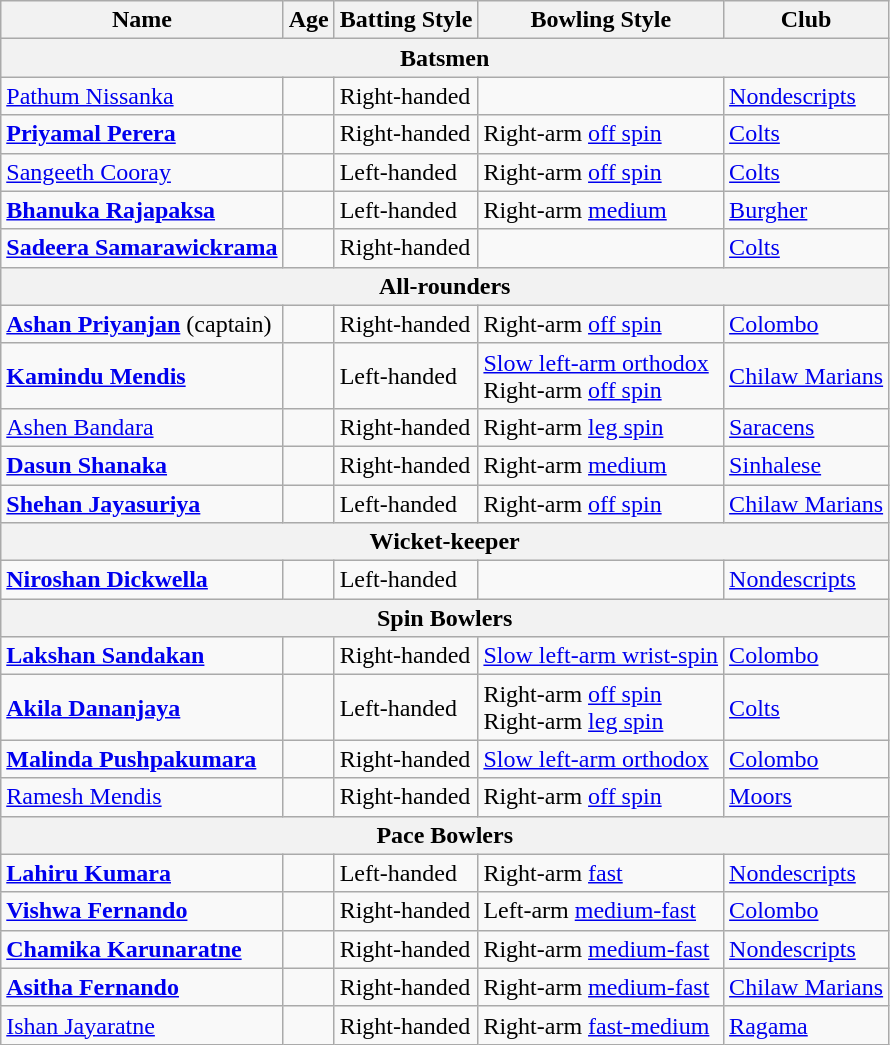<table class="wikitable">
<tr>
<th>Name</th>
<th>Age</th>
<th>Batting Style</th>
<th>Bowling Style</th>
<th>Club</th>
</tr>
<tr>
<th colspan="5">Batsmen</th>
</tr>
<tr>
<td><a href='#'>Pathum Nissanka</a></td>
<td></td>
<td>Right-handed</td>
<td></td>
<td><a href='#'>Nondescripts</a></td>
</tr>
<tr>
<td><strong><a href='#'>Priyamal Perera</a></strong></td>
<td></td>
<td>Right-handed</td>
<td>Right-arm <a href='#'>off spin</a></td>
<td><a href='#'>Colts</a></td>
</tr>
<tr>
<td><a href='#'>Sangeeth Cooray</a></td>
<td></td>
<td>Left-handed</td>
<td>Right-arm <a href='#'>off spin</a></td>
<td><a href='#'>Colts</a></td>
</tr>
<tr>
<td><strong><a href='#'>Bhanuka Rajapaksa</a></strong></td>
<td></td>
<td>Left-handed</td>
<td>Right-arm <a href='#'>medium</a></td>
<td><a href='#'>Burgher</a></td>
</tr>
<tr>
<td><strong><a href='#'>Sadeera Samarawickrama</a></strong></td>
<td></td>
<td>Right-handed</td>
<td></td>
<td><a href='#'>Colts</a></td>
</tr>
<tr>
<th colspan="5">All-rounders</th>
</tr>
<tr>
<td><strong><a href='#'>Ashan Priyanjan</a></strong> (captain)</td>
<td></td>
<td>Right-handed</td>
<td>Right-arm <a href='#'>off spin</a></td>
<td><a href='#'>Colombo</a></td>
</tr>
<tr>
<td><strong><a href='#'>Kamindu Mendis</a></strong></td>
<td></td>
<td>Left-handed</td>
<td><a href='#'>Slow left-arm orthodox</a><br>Right-arm <a href='#'>off spin</a></td>
<td><a href='#'>Chilaw Marians</a></td>
</tr>
<tr>
<td><a href='#'>Ashen Bandara</a></td>
<td></td>
<td>Right-handed</td>
<td>Right-arm <a href='#'>leg spin</a></td>
<td><a href='#'>Saracens</a></td>
</tr>
<tr>
<td><strong><a href='#'>Dasun Shanaka</a></strong></td>
<td></td>
<td>Right-handed</td>
<td>Right-arm <a href='#'>medium</a></td>
<td><a href='#'>Sinhalese</a></td>
</tr>
<tr>
<td><strong><a href='#'>Shehan Jayasuriya</a></strong></td>
<td></td>
<td>Left-handed</td>
<td>Right-arm <a href='#'>off spin</a></td>
<td><a href='#'>Chilaw Marians</a></td>
</tr>
<tr>
<th colspan="5">Wicket-keeper</th>
</tr>
<tr>
<td><strong><a href='#'>Niroshan Dickwella</a></strong></td>
<td></td>
<td>Left-handed</td>
<td></td>
<td><a href='#'>Nondescripts</a></td>
</tr>
<tr>
<th colspan="5">Spin Bowlers</th>
</tr>
<tr>
<td><strong><a href='#'>Lakshan Sandakan</a></strong></td>
<td></td>
<td>Right-handed</td>
<td><a href='#'>Slow left-arm wrist-spin</a></td>
<td><a href='#'>Colombo</a></td>
</tr>
<tr>
<td><strong><a href='#'>Akila Dananjaya</a></strong></td>
<td></td>
<td>Left-handed</td>
<td>Right-arm <a href='#'>off spin</a><br>Right-arm <a href='#'>leg spin</a></td>
<td><a href='#'>Colts</a></td>
</tr>
<tr>
<td><strong><a href='#'>Malinda Pushpakumara</a></strong></td>
<td></td>
<td>Right-handed</td>
<td><a href='#'>Slow left-arm orthodox</a></td>
<td><a href='#'>Colombo</a></td>
</tr>
<tr>
<td><a href='#'>Ramesh Mendis</a></td>
<td></td>
<td>Right-handed</td>
<td>Right-arm <a href='#'>off spin</a></td>
<td><a href='#'>Moors</a></td>
</tr>
<tr>
<th colspan="5">Pace Bowlers</th>
</tr>
<tr>
<td><strong><a href='#'>Lahiru Kumara</a></strong></td>
<td></td>
<td>Left-handed</td>
<td>Right-arm <a href='#'>fast</a></td>
<td><a href='#'>Nondescripts</a></td>
</tr>
<tr>
<td><strong><a href='#'>Vishwa Fernando</a></strong></td>
<td></td>
<td>Right-handed</td>
<td>Left-arm <a href='#'>medium-fast</a></td>
<td><a href='#'>Colombo</a></td>
</tr>
<tr>
<td><strong><a href='#'>Chamika Karunaratne</a></strong></td>
<td></td>
<td>Right-handed</td>
<td>Right-arm <a href='#'>medium-fast</a></td>
<td><a href='#'>Nondescripts</a></td>
</tr>
<tr>
<td><strong><a href='#'>Asitha Fernando</a></strong></td>
<td></td>
<td>Right-handed</td>
<td>Right-arm <a href='#'>medium-fast</a></td>
<td><a href='#'>Chilaw Marians</a></td>
</tr>
<tr>
<td><a href='#'>Ishan Jayaratne</a></td>
<td></td>
<td>Right-handed</td>
<td>Right-arm <a href='#'>fast-medium</a></td>
<td><a href='#'>Ragama</a></td>
</tr>
</table>
